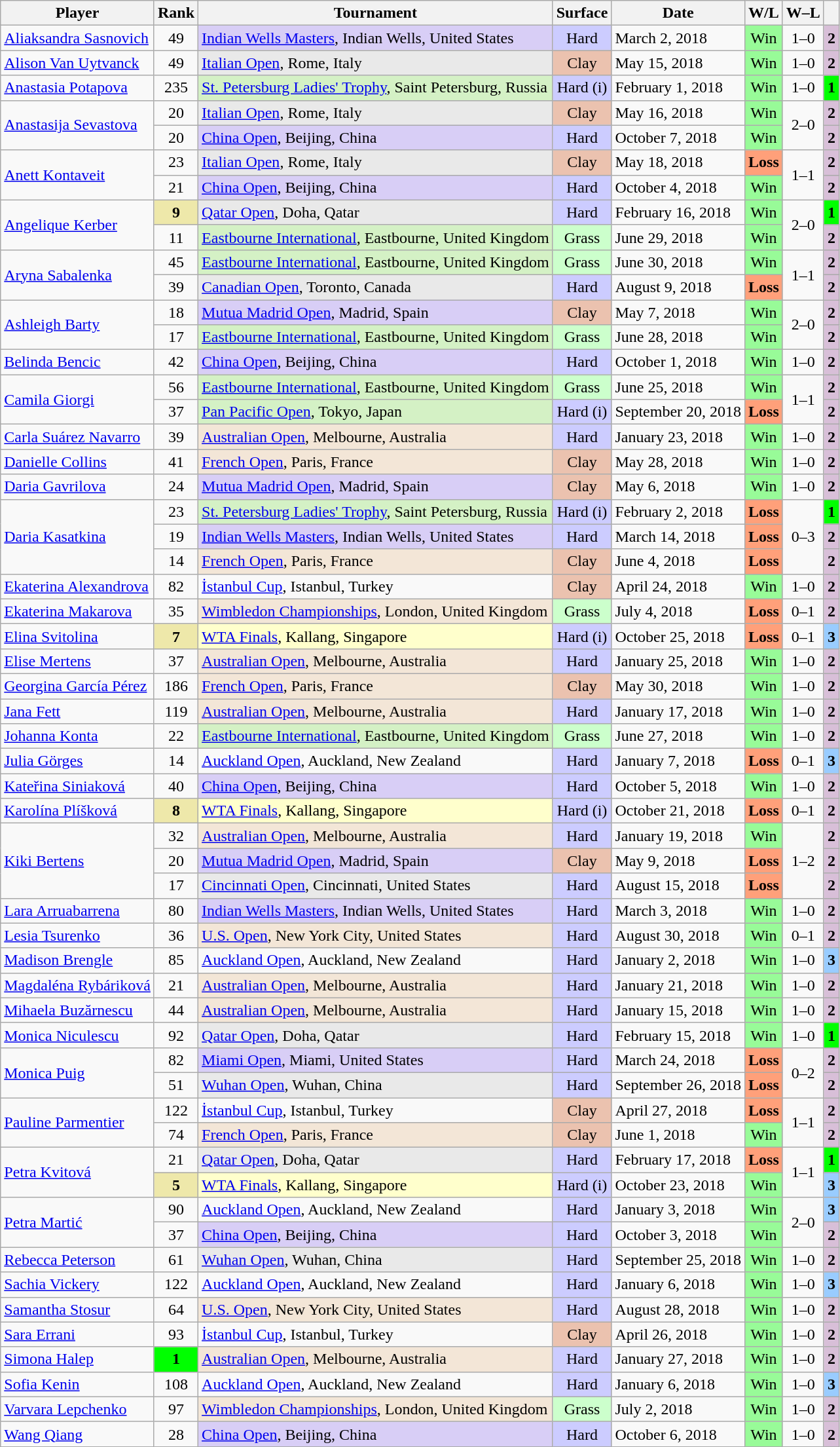<table class="sortable wikitable">
<tr>
<th>Player</th>
<th>Rank</th>
<th>Tournament</th>
<th>Surface</th>
<th>Date</th>
<th>W/L</th>
<th>W–L</th>
<th></th>
</tr>
<tr>
<td> <a href='#'>Aliaksandra Sasnovich</a></td>
<td align=center>49</td>
<td bgcolor=d8cef6><a href='#'>Indian Wells Masters</a>, Indian Wells, United States</td>
<td align=center bgcolor=CCCCFF>Hard</td>
<td>March 2, 2018</td>
<td align=center bgcolor=98fb98>Win</td>
<td align=center>1–0</td>
<td align=center bgcolor=thistle><strong>2</strong></td>
</tr>
<tr>
<td> <a href='#'>Alison Van Uytvanck</a></td>
<td align=center>49</td>
<td bgcolor=E9E9E9><a href='#'>Italian Open</a>, Rome, Italy</td>
<td align=center bgcolor=EBC2AF>Clay</td>
<td>May 15, 2018</td>
<td align=center bgcolor=98fb98>Win</td>
<td align=center>1–0</td>
<td align=center bgcolor=thistle><strong>2</strong></td>
</tr>
<tr>
<td> <a href='#'>Anastasia Potapova</a></td>
<td align=center>235</td>
<td bgcolor=D4F1C5><a href='#'>St. Petersburg Ladies' Trophy</a>, Saint Petersburg, Russia</td>
<td align=center bgcolor=CCCCFF>Hard (i)</td>
<td>February 1, 2018</td>
<td align=center bgcolor=98fb98>Win</td>
<td align=center>1–0</td>
<td align=center bgcolor=lime><strong>1</strong></td>
</tr>
<tr>
<td rowspan=2> <a href='#'>Anastasija Sevastova</a></td>
<td align=center>20</td>
<td bgcolor=E9E9E9><a href='#'>Italian Open</a>, Rome, Italy</td>
<td align=center bgcolor=EBC2AF>Clay</td>
<td>May 16, 2018</td>
<td align=center bgcolor=98fb98>Win</td>
<td rowspan=2 align=center>2–0</td>
<td align=center bgcolor=thistle><strong>2</strong></td>
</tr>
<tr>
<td align=center>20</td>
<td bgcolor=d8cef6><a href='#'>China Open</a>, Beijing, China</td>
<td align=center bgcolor=CCCCFF>Hard</td>
<td>October 7, 2018</td>
<td align=center bgcolor=98fb98>Win</td>
<td align=center bgcolor=thistle><strong>2</strong></td>
</tr>
<tr>
<td rowspan=2> <a href='#'>Anett Kontaveit</a></td>
<td align=center>23</td>
<td bgcolor=E9E9E9><a href='#'>Italian Open</a>, Rome, Italy</td>
<td align=center bgcolor=EBC2AF>Clay</td>
<td>May 18, 2018</td>
<td align=center bgcolor=ffa07a><strong>Loss</strong></td>
<td rowspan=2 align=center>1–1</td>
<td align=center bgcolor=thistle><strong>2</strong></td>
</tr>
<tr>
<td align=center>21</td>
<td bgcolor=d8cef6><a href='#'>China Open</a>, Beijing, China</td>
<td align=center bgcolor=CCCCFF>Hard</td>
<td>October 4, 2018</td>
<td align=center bgcolor=98fb98>Win</td>
<td align=center bgcolor=thistle><strong>2</strong></td>
</tr>
<tr>
<td rowspan=2> <a href='#'>Angelique Kerber</a></td>
<td align=center bgcolor=EEE8AA><strong>9</strong></td>
<td bgcolor=E9E9E9><a href='#'>Qatar Open</a>, Doha, Qatar</td>
<td align=center bgcolor=CCCCFF>Hard</td>
<td>February 16, 2018</td>
<td align=center bgcolor=98fb98>Win</td>
<td rowspan=2 align=center>2–0</td>
<td align=center bgcolor=lime><strong>1</strong></td>
</tr>
<tr>
<td align=center>11</td>
<td bgcolor=D4F1C5><a href='#'>Eastbourne International</a>, Eastbourne, United Kingdom</td>
<td align=center bgcolor=CCFFCC>Grass</td>
<td>June 29, 2018</td>
<td align=center bgcolor=98fb98>Win</td>
<td align=center bgcolor=thistle><strong>2</strong></td>
</tr>
<tr>
<td rowspan=2> <a href='#'>Aryna Sabalenka</a></td>
<td align=center>45</td>
<td bgcolor=D4F1C5><a href='#'>Eastbourne International</a>, Eastbourne, United Kingdom</td>
<td align=center bgcolor=CCFFCC>Grass</td>
<td>June 30, 2018</td>
<td align=center bgcolor=98fb98>Win</td>
<td rowspan=2 align=center>1–1</td>
<td align=center bgcolor=thistle><strong>2</strong></td>
</tr>
<tr>
<td align=center>39</td>
<td bgcolor=E9E9E9><a href='#'>Canadian Open</a>, Toronto, Canada</td>
<td align=center bgcolor=CCCCFF>Hard</td>
<td>August 9, 2018</td>
<td align=center bgcolor=ffa07a><strong>Loss</strong></td>
<td align=center bgcolor=thistle><strong>2</strong></td>
</tr>
<tr>
<td rowspan=2> <a href='#'>Ashleigh Barty</a></td>
<td align=center>18</td>
<td bgcolor=d8cef6><a href='#'>Mutua Madrid Open</a>, Madrid, Spain</td>
<td align=center bgcolor=EBC2AF>Clay</td>
<td>May 7, 2018</td>
<td align=center bgcolor=98fb98>Win</td>
<td rowspan=2 align=center>2–0</td>
<td align=center bgcolor=thistle><strong>2</strong></td>
</tr>
<tr>
<td align=center>17</td>
<td bgcolor=D4F1C5><a href='#'>Eastbourne International</a>, Eastbourne, United Kingdom</td>
<td align=center bgcolor=CCFFCC>Grass</td>
<td>June 28, 2018</td>
<td align=center bgcolor=98fb98>Win</td>
<td align=center bgcolor=thistle><strong>2</strong></td>
</tr>
<tr>
<td> <a href='#'>Belinda Bencic</a></td>
<td align=center>42</td>
<td bgcolor=d8cef6><a href='#'>China Open</a>, Beijing, China</td>
<td align=center bgcolor=CCCCFF>Hard</td>
<td>October 1, 2018</td>
<td align=center bgcolor=98fb98>Win</td>
<td align=center>1–0</td>
<td align=center bgcolor=thistle><strong>2</strong></td>
</tr>
<tr>
<td rowspan=2> <a href='#'>Camila Giorgi</a></td>
<td align=center>56</td>
<td bgcolor=D4F1C5><a href='#'>Eastbourne International</a>, Eastbourne, United Kingdom</td>
<td align=center bgcolor=CCFFCC>Grass</td>
<td>June 25, 2018</td>
<td align=center bgcolor=98fb98>Win</td>
<td rowspan=2 align=center>1–1</td>
<td align=center bgcolor=thistle><strong>2</strong></td>
</tr>
<tr>
<td align=center>37</td>
<td bgcolor=D4F1C5><a href='#'>Pan Pacific Open</a>, Tokyo, Japan</td>
<td align=center bgcolor=CCCCFF>Hard (i)</td>
<td>September 20, 2018</td>
<td align=center bgcolor=ffa07a><strong>Loss</strong></td>
<td align=center bgcolor=thistle><strong>2</strong></td>
</tr>
<tr>
<td> <a href='#'>Carla Suárez Navarro</a></td>
<td align=center>39</td>
<td bgcolor=f3e6d7><a href='#'>Australian Open</a>, Melbourne, Australia</td>
<td align=center bgcolor=CCCCFF>Hard</td>
<td>January 23, 2018</td>
<td align=center bgcolor=98fb98>Win</td>
<td align=center>1–0</td>
<td align=center bgcolor=thistle><strong>2</strong></td>
</tr>
<tr>
<td> <a href='#'>Danielle Collins</a></td>
<td align=center>41</td>
<td bgcolor=f3e6d7><a href='#'>French Open</a>, Paris, France</td>
<td align=center bgcolor=EBC2AF>Clay</td>
<td>May 28, 2018</td>
<td align=center bgcolor=98fb98>Win</td>
<td align=center>1–0</td>
<td align=center bgcolor=thistle><strong>2</strong></td>
</tr>
<tr>
<td> <a href='#'>Daria Gavrilova</a></td>
<td align=center>24</td>
<td bgcolor=d8cef6><a href='#'>Mutua Madrid Open</a>, Madrid, Spain</td>
<td align=center bgcolor=EBC2AF>Clay</td>
<td>May 6, 2018</td>
<td align=center bgcolor=98fb98>Win</td>
<td align=center>1–0</td>
<td align=center bgcolor=thistle><strong>2</strong></td>
</tr>
<tr>
<td rowspan=3> <a href='#'>Daria Kasatkina</a></td>
<td align=center>23</td>
<td bgcolor=D4F1C5><a href='#'>St. Petersburg Ladies' Trophy</a>, Saint Petersburg, Russia</td>
<td align=center bgcolor=CCCCFF>Hard (i)</td>
<td>February 2, 2018</td>
<td align=center bgcolor=ffa07a><strong>Loss</strong></td>
<td rowspan=3 align=center>0–3</td>
<td align=center bgcolor=lime><strong>1</strong></td>
</tr>
<tr>
<td align=center>19</td>
<td bgcolor=d8cef6><a href='#'>Indian Wells Masters</a>, Indian Wells, United States</td>
<td align=center bgcolor=CCCCFF>Hard</td>
<td>March 14, 2018</td>
<td align=center bgcolor=ffa07a><strong>Loss</strong></td>
<td align=center bgcolor=thistle><strong>2</strong></td>
</tr>
<tr>
<td align=center>14</td>
<td bgcolor=f3e6d7><a href='#'>French Open</a>, Paris, France</td>
<td align=center bgcolor=EBC2AF>Clay</td>
<td>June 4, 2018</td>
<td align=center bgcolor=ffa07a><strong>Loss</strong></td>
<td align=center bgcolor=thistle><strong>2</strong></td>
</tr>
<tr>
<td> <a href='#'>Ekaterina Alexandrova</a></td>
<td align=center>82</td>
<td><a href='#'>İstanbul Cup</a>, Istanbul, Turkey</td>
<td align=center bgcolor=EBC2AF>Clay</td>
<td>April 24, 2018</td>
<td align=center bgcolor=98fb98>Win</td>
<td align=center>1–0</td>
<td align=center bgcolor=thistle><strong>2</strong></td>
</tr>
<tr>
<td> <a href='#'>Ekaterina Makarova</a></td>
<td align=center>35</td>
<td bgcolor=f3e6d7><a href='#'>Wimbledon Championships</a>, London, United Kingdom</td>
<td align=center bgcolor=CCFFCC>Grass</td>
<td>July 4, 2018</td>
<td align=center bgcolor=ffa07a><strong>Loss</strong></td>
<td align=center>0–1</td>
<td align=center bgcolor=thistle><strong>2</strong></td>
</tr>
<tr>
<td> <a href='#'>Elina Svitolina</a></td>
<td align=center bgcolor=EEE8AA><strong>7</strong></td>
<td bgcolor=#ffc><a href='#'>WTA Finals</a>, Kallang, Singapore</td>
<td align=center bgcolor=CCCCFF>Hard (i)</td>
<td>October 25, 2018</td>
<td align=center bgcolor=ffa07a><strong>Loss</strong></td>
<td align=center>0–1</td>
<td align=center bgcolor=99ccff><strong>3</strong></td>
</tr>
<tr>
<td> <a href='#'>Elise Mertens</a></td>
<td align=center>37</td>
<td bgcolor=f3e6d7><a href='#'>Australian Open</a>, Melbourne, Australia</td>
<td align=center bgcolor=CCCCFF>Hard</td>
<td>January 25, 2018</td>
<td align=center bgcolor=98fb98>Win</td>
<td align=center>1–0</td>
<td align=center bgcolor=thistle><strong>2</strong></td>
</tr>
<tr>
<td> <a href='#'>Georgina García Pérez</a></td>
<td align=center>186</td>
<td bgcolor=f3e6d7><a href='#'>French Open</a>, Paris, France</td>
<td align=center bgcolor=EBC2AF>Clay</td>
<td>May 30, 2018</td>
<td align=center bgcolor=98fb98>Win</td>
<td align=center>1–0</td>
<td align=center bgcolor=thistle><strong>2</strong></td>
</tr>
<tr>
<td> <a href='#'>Jana Fett</a></td>
<td align=center>119</td>
<td bgcolor=f3e6d7><a href='#'>Australian Open</a>, Melbourne, Australia</td>
<td align=center bgcolor=CCCCFF>Hard</td>
<td>January 17, 2018</td>
<td align=center bgcolor=98fb98>Win</td>
<td align=center>1–0</td>
<td align=center bgcolor=thistle><strong>2</strong></td>
</tr>
<tr>
<td> <a href='#'>Johanna Konta</a></td>
<td align=center>22</td>
<td bgcolor=D4F1C5><a href='#'>Eastbourne International</a>, Eastbourne, United Kingdom</td>
<td align=center bgcolor=CCFFCC>Grass</td>
<td>June 27, 2018</td>
<td align=center bgcolor=98fb98>Win</td>
<td align=center>1–0</td>
<td align=center bgcolor=thistle><strong>2</strong></td>
</tr>
<tr>
<td> <a href='#'>Julia Görges</a></td>
<td align=center>14</td>
<td><a href='#'>Auckland Open</a>, Auckland, New Zealand</td>
<td align=center bgcolor=CCCCFF>Hard</td>
<td>January 7, 2018</td>
<td align=center bgcolor=ffa07a><strong>Loss</strong></td>
<td align=center>0–1</td>
<td align=center bgcolor=99ccff><strong>3</strong></td>
</tr>
<tr>
<td> <a href='#'>Kateřina Siniaková</a></td>
<td align=center>40</td>
<td bgcolor=d8cef6><a href='#'>China Open</a>, Beijing, China</td>
<td align=center bgcolor=CCCCFF>Hard</td>
<td>October 5, 2018</td>
<td align=center bgcolor=98fb98>Win</td>
<td align=center>1–0</td>
<td align=center bgcolor=thistle><strong>2</strong></td>
</tr>
<tr>
<td> <a href='#'>Karolína Plíšková</a></td>
<td align=center bgcolor=EEE8AA><strong>8</strong></td>
<td bgcolor=#ffc><a href='#'>WTA Finals</a>, Kallang, Singapore</td>
<td align=center bgcolor=CCCCFF>Hard (i)</td>
<td>October 21, 2018</td>
<td align=center bgcolor=ffa07a><strong>Loss</strong></td>
<td align=center>0–1</td>
<td align=center bgcolor=thistle><strong>2</strong></td>
</tr>
<tr>
<td rowspan=3> <a href='#'>Kiki Bertens</a></td>
<td align=center>32</td>
<td bgcolor=f3e6d7><a href='#'>Australian Open</a>, Melbourne, Australia</td>
<td align=center bgcolor=CCCCFF>Hard</td>
<td>January 19, 2018</td>
<td align=center bgcolor=98fb98>Win</td>
<td rowspan=3 align=center>1–2</td>
<td align=center bgcolor=thistle><strong>2</strong></td>
</tr>
<tr>
<td align=center>20</td>
<td bgcolor=d8cef6><a href='#'>Mutua Madrid Open</a>, Madrid, Spain</td>
<td align=center bgcolor=EBC2AF>Clay</td>
<td>May 9, 2018</td>
<td align=center bgcolor=ffa07a><strong>Loss</strong></td>
<td align=center bgcolor=thistle><strong>2</strong></td>
</tr>
<tr>
<td align=center>17</td>
<td bgcolor=E9E9E9><a href='#'>Cincinnati Open</a>, Cincinnati, United States</td>
<td align=center bgcolor=CCCCFF>Hard</td>
<td>August 15, 2018</td>
<td align=center bgcolor=ffa07a><strong>Loss</strong></td>
<td align=center bgcolor=thistle><strong>2</strong></td>
</tr>
<tr>
<td> <a href='#'>Lara Arruabarrena</a></td>
<td align=center>80</td>
<td bgcolor=d8cef6><a href='#'>Indian Wells Masters</a>, Indian Wells, United States</td>
<td align=center bgcolor=CCCCFF>Hard</td>
<td>March 3, 2018</td>
<td align=center bgcolor=98fb98>Win</td>
<td align=center>1–0</td>
<td align=center bgcolor=thistle><strong>2</strong></td>
</tr>
<tr>
<td> <a href='#'>Lesia Tsurenko</a></td>
<td align=center>36</td>
<td bgcolor=f3e6d7><a href='#'>U.S. Open</a>, New York City, United States</td>
<td align=center bgcolor=CCCCFF>Hard</td>
<td>August 30, 2018</td>
<td align=center bgcolor=98fb98>Win</td>
<td align=center>0–1</td>
<td align=center bgcolor=thistle><strong>2</strong></td>
</tr>
<tr>
<td> <a href='#'>Madison Brengle</a></td>
<td align=center>85</td>
<td><a href='#'>Auckland Open</a>, Auckland, New Zealand</td>
<td align=center bgcolor=CCCCFF>Hard</td>
<td>January 2, 2018</td>
<td align=center bgcolor=98fb98>Win</td>
<td align=center>1–0</td>
<td align=center bgcolor=99ccff><strong>3</strong></td>
</tr>
<tr>
<td> <a href='#'>Magdaléna Rybáriková</a></td>
<td align=center>21</td>
<td bgcolor=f3e6d7><a href='#'>Australian Open</a>, Melbourne, Australia</td>
<td align=center bgcolor=CCCCFF>Hard</td>
<td>January 21, 2018</td>
<td align=center bgcolor=98fb98>Win</td>
<td align=center>1–0</td>
<td align=center bgcolor=thistle><strong>2</strong></td>
</tr>
<tr>
<td> <a href='#'>Mihaela Buzărnescu</a></td>
<td align=center>44</td>
<td bgcolor=f3e6d7><a href='#'>Australian Open</a>, Melbourne, Australia</td>
<td align=center bgcolor=CCCCFF>Hard</td>
<td>January 15, 2018</td>
<td align=center bgcolor=98fb98>Win</td>
<td align=center>1–0</td>
<td align=center bgcolor=thistle><strong>2</strong></td>
</tr>
<tr>
<td> <a href='#'>Monica Niculescu</a></td>
<td align=center>92</td>
<td bgcolor=E9E9E9><a href='#'>Qatar Open</a>, Doha, Qatar</td>
<td align=center bgcolor=CCCCFF>Hard</td>
<td>February 15, 2018</td>
<td align=center bgcolor=98fb98>Win</td>
<td align=center>1–0</td>
<td align=center bgcolor=lime><strong>1</strong></td>
</tr>
<tr>
<td rowspan=2> <a href='#'>Monica Puig</a></td>
<td align=center>82</td>
<td bgcolor=d8cef6><a href='#'>Miami Open</a>, Miami, United States</td>
<td align=center bgcolor=CCCCFF>Hard</td>
<td>March 24, 2018</td>
<td align=center bgcolor=ffa07a><strong>Loss</strong></td>
<td rowspan=2 align=center>0–2</td>
<td align=center bgcolor=thistle><strong>2</strong></td>
</tr>
<tr>
<td align=center>51</td>
<td bgcolor=E9E9E9><a href='#'>Wuhan Open</a>, Wuhan, China</td>
<td align=center bgcolor=CCCCFF>Hard</td>
<td>September 26, 2018</td>
<td align=center bgcolor=ffa07a><strong>Loss</strong></td>
<td align=center bgcolor=thistle><strong>2</strong></td>
</tr>
<tr>
<td rowspan=2> <a href='#'>Pauline Parmentier</a></td>
<td align=center>122</td>
<td><a href='#'>İstanbul Cup</a>, Istanbul, Turkey</td>
<td align=center bgcolor=EBC2AF>Clay</td>
<td>April 27, 2018</td>
<td align=center bgcolor=ffa07a><strong>Loss</strong></td>
<td rowspan=2 align=center>1–1</td>
<td align=center bgcolor=thistle><strong>2</strong></td>
</tr>
<tr>
<td align=center>74</td>
<td bgcolor=f3e6d7><a href='#'>French Open</a>, Paris, France</td>
<td align=center bgcolor=EBC2AF>Clay</td>
<td>June 1, 2018</td>
<td align=center bgcolor=98fb98>Win</td>
<td align=center bgcolor=thistle><strong>2</strong></td>
</tr>
<tr>
<td rowspan=2> <a href='#'>Petra Kvitová</a></td>
<td align=center>21</td>
<td bgcolor=E9E9E9><a href='#'>Qatar Open</a>, Doha, Qatar</td>
<td align=center bgcolor=CCCCFF>Hard</td>
<td>February 17, 2018</td>
<td align=center bgcolor=ffa07a><strong>Loss</strong></td>
<td rowspan=2 align=center>1–1</td>
<td align=center bgcolor=lime><strong>1</strong></td>
</tr>
<tr>
<td align=center bgcolor=EEE8AA><strong>5</strong></td>
<td bgcolor=#ffc><a href='#'>WTA Finals</a>, Kallang, Singapore</td>
<td align=center bgcolor=CCCCFF>Hard (i)</td>
<td>October 23, 2018</td>
<td align=center bgcolor=98fb98>Win</td>
<td align=center bgcolor=99ccff><strong>3</strong></td>
</tr>
<tr>
<td rowspan=2> <a href='#'>Petra Martić</a></td>
<td align=center>90</td>
<td><a href='#'>Auckland Open</a>, Auckland, New Zealand</td>
<td align=center bgcolor=CCCCFF>Hard</td>
<td>January 3, 2018</td>
<td align=center bgcolor=98fb98>Win</td>
<td rowspan=2 align=center>2–0</td>
<td align=center bgcolor=99ccff><strong>3</strong></td>
</tr>
<tr>
<td align=center>37</td>
<td bgcolor=d8cef6><a href='#'>China Open</a>, Beijing, China</td>
<td align=center bgcolor=CCCCFF>Hard</td>
<td>October 3, 2018</td>
<td align=center bgcolor=98fb98>Win</td>
<td align=center bgcolor=thistle><strong>2</strong></td>
</tr>
<tr>
<td> <a href='#'>Rebecca Peterson</a></td>
<td align=center>61</td>
<td bgcolor=E9E9E9><a href='#'>Wuhan Open</a>, Wuhan, China</td>
<td align=center bgcolor=CCCCFF>Hard</td>
<td>September 25, 2018</td>
<td align=center bgcolor=98fb98>Win</td>
<td align=center>1–0</td>
<td align=center bgcolor=thistle><strong>2</strong></td>
</tr>
<tr>
<td> <a href='#'>Sachia Vickery</a></td>
<td align=center>122</td>
<td><a href='#'>Auckland Open</a>, Auckland, New Zealand</td>
<td align=center bgcolor=CCCCFF>Hard</td>
<td>January 6, 2018</td>
<td align=center bgcolor=98fb98>Win</td>
<td align=center>1–0</td>
<td align=center bgcolor=99ccff><strong>3</strong></td>
</tr>
<tr>
<td> <a href='#'>Samantha Stosur</a></td>
<td align=center>64</td>
<td bgcolor=f3e6d7><a href='#'>U.S. Open</a>, New York City, United States</td>
<td align=center bgcolor=CCCCFF>Hard</td>
<td>August 28, 2018</td>
<td align=center bgcolor=98fb98>Win</td>
<td align=center>1–0</td>
<td align=center bgcolor=thistle><strong>2</strong></td>
</tr>
<tr>
<td> <a href='#'>Sara Errani</a></td>
<td align=center>93</td>
<td><a href='#'>İstanbul Cup</a>, Istanbul, Turkey</td>
<td align=center bgcolor=EBC2AF>Clay</td>
<td>April 26, 2018</td>
<td align=center bgcolor=98fb98>Win</td>
<td align=center>1–0</td>
<td align=center bgcolor=thistle><strong>2</strong></td>
</tr>
<tr>
<td> <a href='#'>Simona Halep</a></td>
<td align=center bgcolor=lime><strong>1</strong></td>
<td bgcolor=f3e6d7><a href='#'>Australian Open</a>, Melbourne, Australia</td>
<td align=center bgcolor=CCCCFF>Hard</td>
<td>January 27, 2018</td>
<td align=center bgcolor=98fb98>Win</td>
<td align=center>1–0</td>
<td align=center bgcolor=thistle><strong>2</strong></td>
</tr>
<tr>
<td> <a href='#'>Sofia Kenin</a></td>
<td align=center>108</td>
<td><a href='#'>Auckland Open</a>, Auckland, New Zealand</td>
<td align=center bgcolor=CCCCFF>Hard</td>
<td>January 6, 2018</td>
<td align=center bgcolor=98fb98>Win</td>
<td align=center>1–0</td>
<td align=center bgcolor=99ccff><strong>3</strong></td>
</tr>
<tr>
<td> <a href='#'>Varvara Lepchenko</a></td>
<td align=center>97</td>
<td bgcolor=f3e6d7><a href='#'>Wimbledon Championships</a>, London, United Kingdom</td>
<td align=center bgcolor=CCFFCC>Grass</td>
<td>July 2, 2018</td>
<td align=center bgcolor=98fb98>Win</td>
<td align=center>1–0</td>
<td align=center bgcolor=thistle><strong>2</strong></td>
</tr>
<tr>
<td> <a href='#'>Wang Qiang</a></td>
<td align=center>28</td>
<td bgcolor=d8cef6><a href='#'>China Open</a>, Beijing, China</td>
<td align=center bgcolor=CCCCFF>Hard</td>
<td>October 6, 2018</td>
<td align=center bgcolor=98fb98>Win</td>
<td align=center>1–0</td>
<td align=center bgcolor=thistle><strong>2</strong></td>
</tr>
</table>
